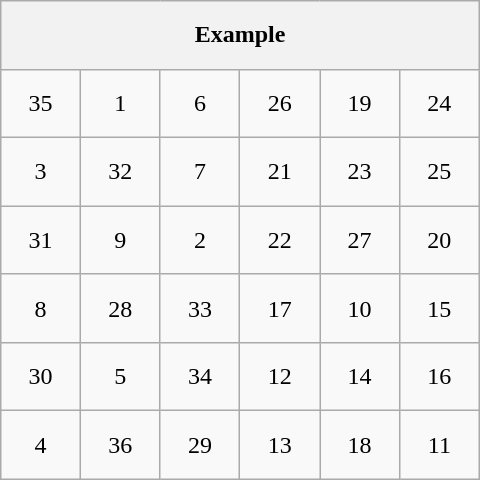<table class="wikitable" style="margin-left:auto;margin-right:auto;text-align:center;width:20em;height:20em;table-layout:fixed;">
<tr>
<th colspan="6">Example</th>
</tr>
<tr>
<td>35</td>
<td>1</td>
<td>6</td>
<td>26</td>
<td>19</td>
<td>24</td>
</tr>
<tr>
<td>3</td>
<td>32</td>
<td>7</td>
<td>21</td>
<td>23</td>
<td>25</td>
</tr>
<tr>
<td>31</td>
<td>9</td>
<td>2</td>
<td>22</td>
<td>27</td>
<td>20</td>
</tr>
<tr>
<td>8</td>
<td>28</td>
<td>33</td>
<td>17</td>
<td>10</td>
<td>15</td>
</tr>
<tr>
<td>30</td>
<td>5</td>
<td>34</td>
<td>12</td>
<td>14</td>
<td>16</td>
</tr>
<tr>
<td>4</td>
<td>36</td>
<td>29</td>
<td>13</td>
<td>18</td>
<td>11</td>
</tr>
</table>
